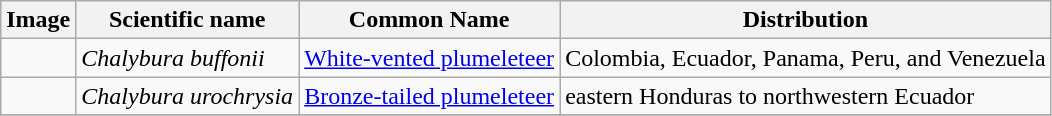<table class="wikitable">
<tr>
<th>Image</th>
<th>Scientific name</th>
<th>Common Name</th>
<th>Distribution</th>
</tr>
<tr>
<td></td>
<td><em>Chalybura buffonii</em></td>
<td><a href='#'>White-vented plumeleteer</a></td>
<td>Colombia, Ecuador, Panama, Peru, and Venezuela</td>
</tr>
<tr>
<td></td>
<td><em>Chalybura urochrysia</em></td>
<td><a href='#'>Bronze-tailed plumeleteer</a></td>
<td>eastern Honduras to northwestern Ecuador</td>
</tr>
<tr>
</tr>
</table>
